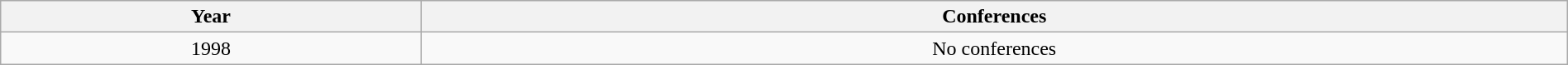<table class="wikitable" style="width:100%; text-align:center;">
<tr>
<th>Year</th>
<th>Conferences</th>
</tr>
<tr>
<td>1998</td>
<td>No conferences</td>
</tr>
</table>
